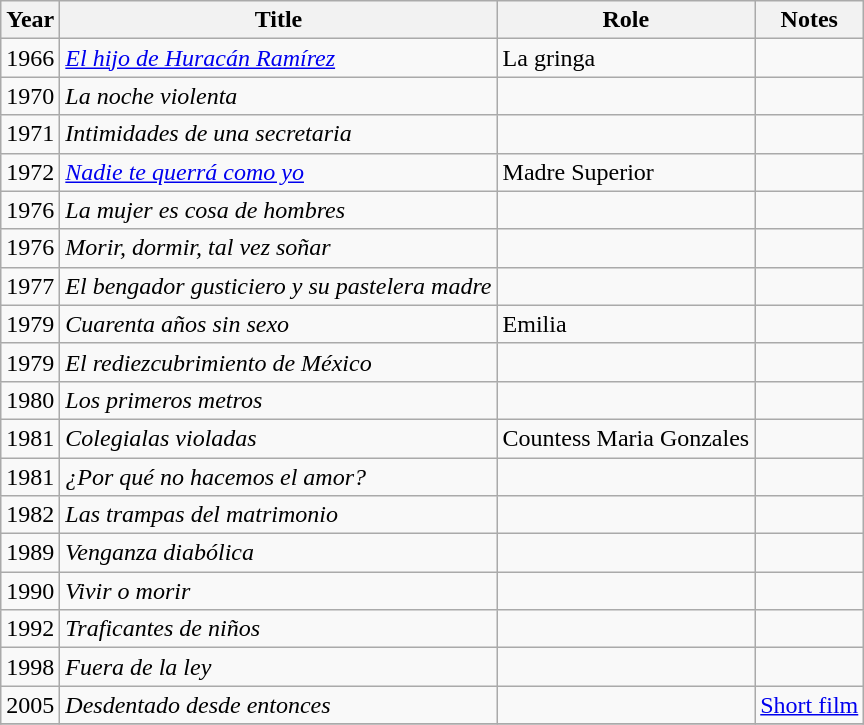<table class="wikitable sortable">
<tr>
<th>Year</th>
<th>Title</th>
<th>Role</th>
<th>Notes</th>
</tr>
<tr>
<td>1966</td>
<td><em><a href='#'>El hijo de Huracán Ramírez</a></em></td>
<td>La gringa</td>
<td></td>
</tr>
<tr>
<td>1970</td>
<td><em>La noche violenta</em></td>
<td></td>
<td></td>
</tr>
<tr>
<td>1971</td>
<td><em>Intimidades de una secretaria</em></td>
<td></td>
<td></td>
</tr>
<tr>
<td>1972</td>
<td><em><a href='#'>Nadie te querrá como yo</a></em></td>
<td>Madre Superior</td>
<td></td>
</tr>
<tr>
<td>1976</td>
<td><em>La mujer es cosa de hombres</em></td>
<td></td>
<td></td>
</tr>
<tr>
<td>1976</td>
<td><em>Morir, dormir, tal vez soñar</em></td>
<td></td>
<td></td>
</tr>
<tr>
<td>1977</td>
<td><em>El bengador gusticiero y su pastelera madre</em></td>
<td></td>
<td></td>
</tr>
<tr>
<td>1979</td>
<td><em>Cuarenta años sin sexo</em></td>
<td>Emilia</td>
<td></td>
</tr>
<tr>
<td>1979</td>
<td><em>El rediezcubrimiento de México</em></td>
<td></td>
<td></td>
</tr>
<tr>
<td>1980</td>
<td><em>Los primeros metros</em></td>
<td></td>
<td></td>
</tr>
<tr>
<td>1981</td>
<td><em>Colegialas violadas</em></td>
<td>Countess Maria Gonzales</td>
<td></td>
</tr>
<tr>
<td>1981</td>
<td><em>¿Por qué no hacemos el amor?</em></td>
<td></td>
<td></td>
</tr>
<tr>
<td>1982</td>
<td><em>Las trampas del matrimonio</em></td>
<td></td>
<td></td>
</tr>
<tr>
<td>1989</td>
<td><em>Venganza diabólica</em></td>
<td></td>
<td></td>
</tr>
<tr>
<td>1990</td>
<td><em>Vivir o morir</em></td>
<td></td>
<td></td>
</tr>
<tr>
<td>1992</td>
<td><em>Traficantes de niños</em></td>
<td></td>
<td></td>
</tr>
<tr>
<td>1998</td>
<td><em>Fuera de la ley</em></td>
<td></td>
<td></td>
</tr>
<tr>
<td>2005</td>
<td><em>Desdentado desde entonces</em></td>
<td></td>
<td><a href='#'>Short film</a></td>
</tr>
<tr>
</tr>
</table>
